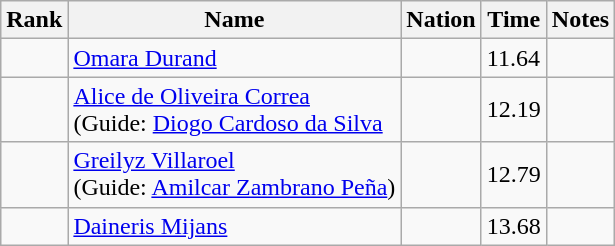<table class="wikitable sortable">
<tr>
<th>Rank</th>
<th>Name</th>
<th>Nation</th>
<th>Time</th>
<th>Notes</th>
</tr>
<tr>
<td></td>
<td><a href='#'>Omara Durand</a></td>
<td></td>
<td>11.64</td>
<td></td>
</tr>
<tr>
<td></td>
<td><a href='#'>Alice de Oliveira Correa</a><br>(Guide: <a href='#'>Diogo Cardoso da Silva</a></td>
<td></td>
<td>12.19</td>
<td></td>
</tr>
<tr>
<td></td>
<td><a href='#'>Greilyz Villaroel</a><br>(Guide: <a href='#'>Amilcar Zambrano Peña</a>)</td>
<td></td>
<td>12.79</td>
<td></td>
</tr>
<tr>
<td></td>
<td><a href='#'>Daineris Mijans</a></td>
<td></td>
<td>13.68</td>
<td></td>
</tr>
</table>
